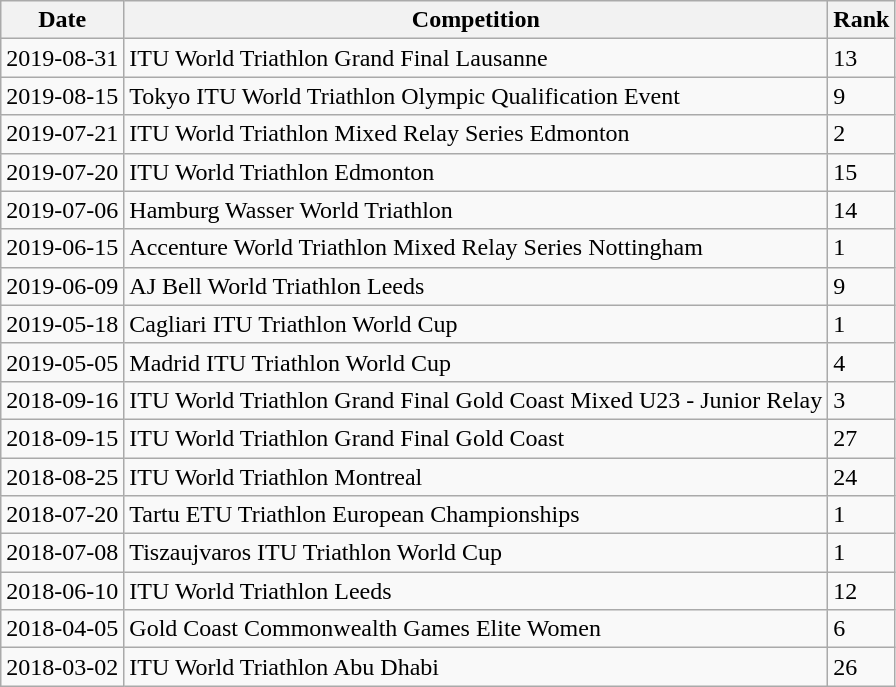<table class="wikitable sortable">
<tr>
<th>Date</th>
<th>Competition</th>
<th>Rank</th>
</tr>
<tr>
<td>2019-08-31</td>
<td>ITU World Triathlon Grand Final Lausanne</td>
<td>13</td>
</tr>
<tr>
<td>2019-08-15</td>
<td>Tokyo ITU World Triathlon Olympic Qualification Event</td>
<td>9</td>
</tr>
<tr>
<td>2019-07-21</td>
<td>ITU World Triathlon Mixed Relay Series Edmonton</td>
<td>2</td>
</tr>
<tr>
<td>2019-07-20</td>
<td>ITU World Triathlon Edmonton</td>
<td>15</td>
</tr>
<tr>
<td>2019-07-06</td>
<td>Hamburg Wasser World Triathlon</td>
<td>14</td>
</tr>
<tr>
<td>2019-06-15</td>
<td>Accenture World Triathlon Mixed Relay Series Nottingham</td>
<td>1</td>
</tr>
<tr>
<td>2019-06-09</td>
<td>AJ Bell World Triathlon Leeds</td>
<td>9</td>
</tr>
<tr>
<td>2019-05-18</td>
<td>Cagliari ITU Triathlon World Cup</td>
<td>1</td>
</tr>
<tr>
<td>2019-05-05</td>
<td>Madrid ITU Triathlon World Cup</td>
<td>4</td>
</tr>
<tr>
<td>2018-09-16</td>
<td>ITU World Triathlon Grand Final Gold Coast Mixed U23 - Junior Relay</td>
<td>3</td>
</tr>
<tr>
<td>2018-09-15</td>
<td>ITU World Triathlon Grand Final Gold Coast</td>
<td>27</td>
</tr>
<tr>
<td>2018-08-25</td>
<td>ITU World Triathlon Montreal</td>
<td>24</td>
</tr>
<tr>
<td>2018-07-20</td>
<td>Tartu ETU Triathlon European Championships</td>
<td>1</td>
</tr>
<tr>
<td>2018-07-08</td>
<td>Tiszaujvaros ITU Triathlon World Cup</td>
<td>1</td>
</tr>
<tr>
<td>2018-06-10</td>
<td>ITU World Triathlon Leeds</td>
<td>12</td>
</tr>
<tr>
<td>2018-04-05</td>
<td>Gold Coast Commonwealth Games Elite Women</td>
<td>6</td>
</tr>
<tr>
<td>2018-03-02</td>
<td>ITU World Triathlon Abu Dhabi</td>
<td>26</td>
</tr>
</table>
